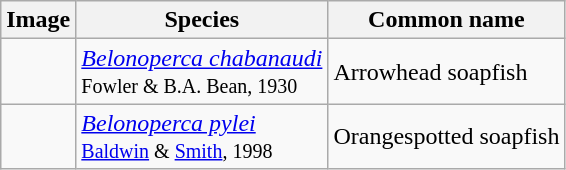<table class="wikitable">
<tr>
<th>Image</th>
<th>Species</th>
<th>Common name</th>
</tr>
<tr>
<td></td>
<td><em><a href='#'>Belonoperca chabanaudi</a></em><br><small>Fowler & B.A. Bean, 1930</small></td>
<td>Arrowhead soapfish</td>
</tr>
<tr>
<td></td>
<td><em><a href='#'>Belonoperca pylei</a></em><br><small><a href='#'>Baldwin</a> & <a href='#'>Smith</a>, 1998</small></td>
<td>Orangespotted soapfish</td>
</tr>
</table>
